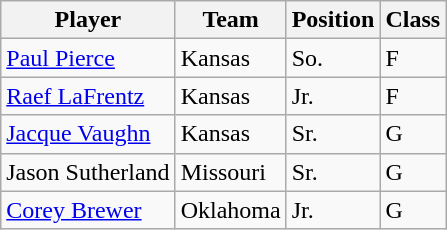<table class="wikitable">
<tr>
<th>Player</th>
<th>Team</th>
<th>Position</th>
<th>Class</th>
</tr>
<tr>
<td><a href='#'>Paul Pierce</a></td>
<td>Kansas</td>
<td>So.</td>
<td>F</td>
</tr>
<tr>
<td><a href='#'>Raef LaFrentz</a></td>
<td>Kansas</td>
<td>Jr.</td>
<td>F</td>
</tr>
<tr>
<td><a href='#'>Jacque Vaughn</a></td>
<td>Kansas</td>
<td>Sr.</td>
<td>G</td>
</tr>
<tr>
<td>Jason Sutherland</td>
<td>Missouri</td>
<td>Sr.</td>
<td>G</td>
</tr>
<tr>
<td><a href='#'>Corey Brewer</a></td>
<td>Oklahoma</td>
<td>Jr.</td>
<td>G</td>
</tr>
</table>
